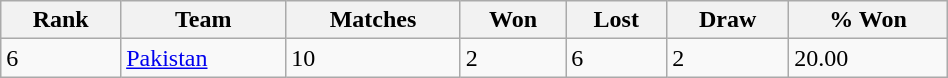<table class="wikitable" width=50%>
<tr>
<th>Rank</th>
<th>Team</th>
<th>Matches</th>
<th>Won</th>
<th>Lost</th>
<th>Draw</th>
<th>% Won</th>
</tr>
<tr>
<td>6</td>
<td> <a href='#'>Pakistan</a></td>
<td>10</td>
<td>2</td>
<td>6</td>
<td>2</td>
<td>20.00</td>
</tr>
</table>
